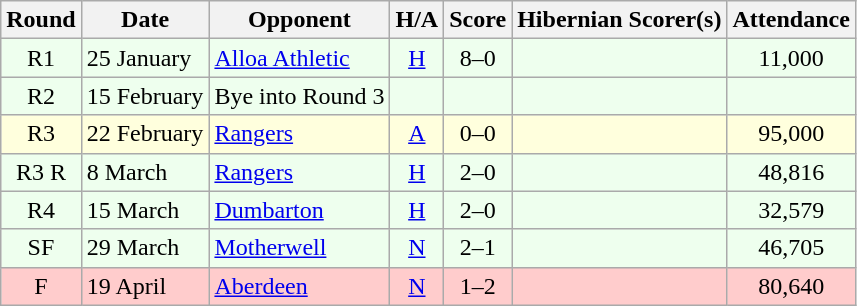<table class="wikitable" style="text-align:center">
<tr>
<th>Round</th>
<th>Date</th>
<th>Opponent</th>
<th>H/A</th>
<th>Score</th>
<th>Hibernian Scorer(s)</th>
<th>Attendance</th>
</tr>
<tr bgcolor=#EEFFEE>
<td>R1</td>
<td align=left>25 January</td>
<td align=left><a href='#'>Alloa Athletic</a></td>
<td><a href='#'>H</a></td>
<td>8–0</td>
<td align=left></td>
<td>11,000</td>
</tr>
<tr bgcolor=#EEFFEE>
<td>R2</td>
<td align=left>15 February</td>
<td align=left>Bye into Round 3</td>
<td></td>
<td></td>
<td align=left></td>
<td></td>
</tr>
<tr bgcolor=#FFFFDD>
<td>R3</td>
<td align=left>22 February</td>
<td align=left><a href='#'>Rangers</a></td>
<td><a href='#'>A</a></td>
<td>0–0</td>
<td align=left></td>
<td>95,000</td>
</tr>
<tr bgcolor=#EEFFEE>
<td>R3 R</td>
<td align=left>8 March</td>
<td align=left><a href='#'>Rangers</a></td>
<td><a href='#'>H</a></td>
<td>2–0</td>
<td align=left></td>
<td>48,816</td>
</tr>
<tr bgcolor=#EEFFEE>
<td>R4</td>
<td align=left>15 March</td>
<td align=left><a href='#'>Dumbarton</a></td>
<td><a href='#'>H</a></td>
<td>2–0</td>
<td align=left></td>
<td>32,579</td>
</tr>
<tr bgcolor=#EEFFEE>
<td>SF</td>
<td align=left>29 March</td>
<td align=left><a href='#'>Motherwell</a></td>
<td><a href='#'>N</a></td>
<td>2–1</td>
<td align=left></td>
<td>46,705</td>
</tr>
<tr bgcolor=#FFCCCC>
<td>F</td>
<td align=left>19 April</td>
<td align=left><a href='#'>Aberdeen</a></td>
<td><a href='#'>N</a></td>
<td>1–2</td>
<td align=left></td>
<td>80,640</td>
</tr>
</table>
